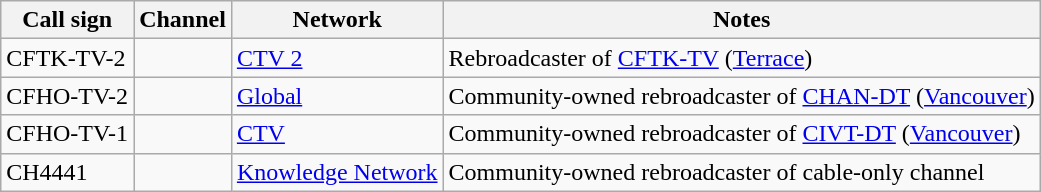<table class="wikitable">
<tr>
<th>Call sign</th>
<th>Channel</th>
<th>Network</th>
<th>Notes</th>
</tr>
<tr>
<td>CFTK-TV-2</td>
<td></td>
<td><a href='#'>CTV 2</a></td>
<td>Rebroadcaster of <a href='#'>CFTK-TV</a> (<a href='#'>Terrace</a>)</td>
</tr>
<tr>
<td>CFHO-TV-2</td>
<td></td>
<td><a href='#'>Global</a></td>
<td>Community-owned rebroadcaster of <a href='#'>CHAN-DT</a> (<a href='#'>Vancouver</a>)</td>
</tr>
<tr>
<td>CFHO-TV-1</td>
<td></td>
<td><a href='#'>CTV</a></td>
<td>Community-owned rebroadcaster of <a href='#'>CIVT-DT</a> (<a href='#'>Vancouver</a>)</td>
</tr>
<tr>
<td>CH4441</td>
<td></td>
<td><a href='#'>Knowledge Network</a></td>
<td>Community-owned rebroadcaster of cable-only channel</td>
</tr>
</table>
